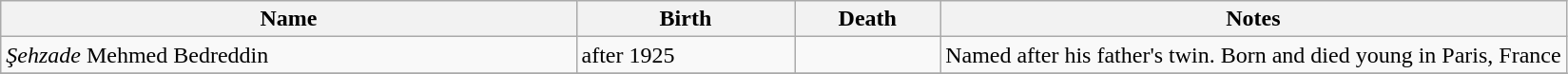<table class="wikitable">
<tr>
<th>Name</th>
<th>Birth</th>
<th>Death</th>
<th style="width:40%;">Notes</th>
</tr>
<tr>
<td><em>Şehzade</em> Mehmed Bedreddin</td>
<td>after 1925</td>
<td></td>
<td>Named after his father's twin. Born and died young in Paris, France</td>
</tr>
<tr>
</tr>
</table>
